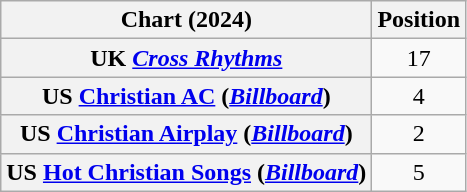<table class="wikitable sortable plainrowheaders" style="text-align:center">
<tr>
<th scope="col">Chart (2024)</th>
<th scope="col">Position</th>
</tr>
<tr>
<th scope="row">UK <em><a href='#'>Cross Rhythms</a></em></th>
<td>17</td>
</tr>
<tr>
<th scope="row">US <a href='#'>Christian AC</a> (<em><a href='#'>Billboard</a></em>)</th>
<td>4</td>
</tr>
<tr>
<th scope="row">US <a href='#'>Christian Airplay</a> (<em><a href='#'>Billboard</a></em>)</th>
<td>2</td>
</tr>
<tr>
<th scope="row">US <a href='#'>Hot Christian Songs</a> (<em><a href='#'>Billboard</a></em>)</th>
<td>5</td>
</tr>
</table>
